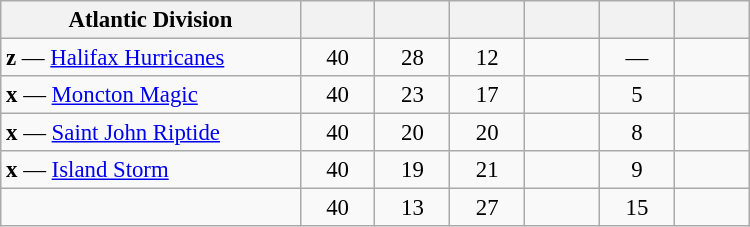<table class="wikitable" width="500" style="font-size:95%; text-align:center">
<tr>
<th width="30%">Atlantic Division</th>
<th width="7.5%"></th>
<th width="7.5%"></th>
<th width="7.5%"></th>
<th width="7.5%"></th>
<th width="7.5%"></th>
<th width="7.5%"></th>
</tr>
<tr>
<td style="text-align:left;"><strong>z</strong> — <a href='#'>Halifax Hurricanes</a></td>
<td>40</td>
<td>28</td>
<td>12</td>
<td></td>
<td>—</td>
<td></td>
</tr>
<tr>
<td style="text-align:left;"><strong>x</strong> — <a href='#'>Moncton Magic</a></td>
<td>40</td>
<td>23</td>
<td>17</td>
<td></td>
<td>5</td>
<td></td>
</tr>
<tr>
<td style="text-align:left;"><strong>x</strong> — <a href='#'>Saint John Riptide</a></td>
<td>40</td>
<td>20</td>
<td>20</td>
<td></td>
<td>8</td>
<td></td>
</tr>
<tr>
<td style="text-align:left;"><strong>x</strong> — <a href='#'>Island Storm</a></td>
<td>40</td>
<td>19</td>
<td>21</td>
<td></td>
<td>9</td>
<td></td>
</tr>
<tr>
<td style="text-align:left;"></td>
<td>40</td>
<td>13</td>
<td>27</td>
<td></td>
<td>15</td>
<td></td>
</tr>
</table>
